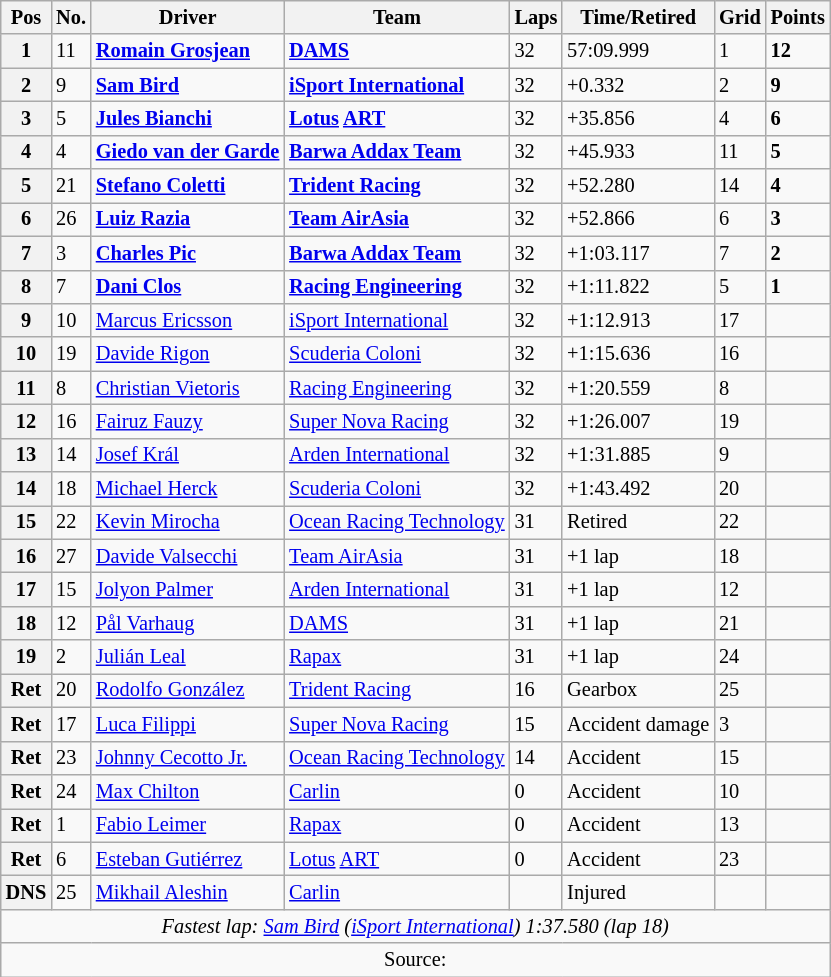<table class="wikitable" style="font-size:85%">
<tr>
<th>Pos</th>
<th>No.</th>
<th>Driver</th>
<th>Team</th>
<th>Laps</th>
<th>Time/Retired</th>
<th>Grid</th>
<th>Points</th>
</tr>
<tr>
<th>1</th>
<td>11</td>
<td> <strong><a href='#'>Romain Grosjean</a></strong></td>
<td><strong><a href='#'>DAMS</a></strong></td>
<td>32</td>
<td>57:09.999</td>
<td>1</td>
<td><strong>12 </strong></td>
</tr>
<tr>
<th>2</th>
<td>9</td>
<td> <strong><a href='#'>Sam Bird</a></strong></td>
<td><strong><a href='#'>iSport International</a></strong></td>
<td>32</td>
<td>+0.332</td>
<td>2</td>
<td><strong>9 </strong></td>
</tr>
<tr>
<th>3</th>
<td>5</td>
<td> <strong><a href='#'>Jules Bianchi</a></strong></td>
<td><strong><a href='#'>Lotus</a> <a href='#'>ART</a></strong></td>
<td>32</td>
<td>+35.856</td>
<td>4</td>
<td><strong>6</strong></td>
</tr>
<tr>
<th>4</th>
<td>4</td>
<td> <strong><a href='#'>Giedo van der Garde</a></strong></td>
<td><strong><a href='#'>Barwa Addax Team</a></strong></td>
<td>32</td>
<td>+45.933</td>
<td>11</td>
<td><strong>5</strong></td>
</tr>
<tr>
<th>5</th>
<td>21</td>
<td> <strong><a href='#'>Stefano Coletti</a></strong></td>
<td><strong><a href='#'>Trident Racing</a></strong></td>
<td>32</td>
<td>+52.280</td>
<td>14</td>
<td><strong>4</strong></td>
</tr>
<tr>
<th>6</th>
<td>26</td>
<td> <strong><a href='#'>Luiz Razia</a></strong></td>
<td><strong><a href='#'>Team AirAsia</a></strong></td>
<td>32</td>
<td>+52.866</td>
<td>6</td>
<td><strong>3</strong></td>
</tr>
<tr>
<th>7</th>
<td>3</td>
<td> <strong><a href='#'>Charles Pic</a></strong></td>
<td><strong><a href='#'>Barwa Addax Team</a></strong></td>
<td>32</td>
<td>+1:03.117</td>
<td>7</td>
<td><strong>2</strong></td>
</tr>
<tr>
<th>8</th>
<td>7</td>
<td> <strong><a href='#'>Dani Clos</a></strong></td>
<td><strong><a href='#'>Racing Engineering</a></strong></td>
<td>32</td>
<td>+1:11.822</td>
<td>5</td>
<td><strong>1</strong></td>
</tr>
<tr>
<th>9</th>
<td>10</td>
<td> <a href='#'>Marcus Ericsson</a></td>
<td><a href='#'>iSport International</a></td>
<td>32</td>
<td>+1:12.913</td>
<td>17</td>
<td></td>
</tr>
<tr>
<th>10</th>
<td>19</td>
<td> <a href='#'>Davide Rigon</a></td>
<td><a href='#'>Scuderia Coloni</a></td>
<td>32</td>
<td>+1:15.636</td>
<td>16</td>
<td></td>
</tr>
<tr>
<th>11</th>
<td>8</td>
<td> <a href='#'>Christian Vietoris</a></td>
<td><a href='#'>Racing Engineering</a></td>
<td>32</td>
<td>+1:20.559</td>
<td>8</td>
<td></td>
</tr>
<tr>
<th>12</th>
<td>16</td>
<td> <a href='#'>Fairuz Fauzy</a></td>
<td><a href='#'>Super Nova Racing</a></td>
<td>32</td>
<td>+1:26.007</td>
<td>19</td>
<td></td>
</tr>
<tr>
<th>13</th>
<td>14</td>
<td> <a href='#'>Josef Král</a></td>
<td><a href='#'>Arden International</a></td>
<td>32</td>
<td>+1:31.885</td>
<td>9</td>
<td></td>
</tr>
<tr>
<th>14</th>
<td>18</td>
<td> <a href='#'>Michael Herck</a></td>
<td><a href='#'>Scuderia Coloni</a></td>
<td>32</td>
<td>+1:43.492</td>
<td>20</td>
<td></td>
</tr>
<tr>
<th>15</th>
<td>22</td>
<td> <a href='#'>Kevin Mirocha</a></td>
<td><a href='#'>Ocean Racing Technology</a></td>
<td>31</td>
<td>Retired</td>
<td>22</td>
<td></td>
</tr>
<tr>
<th>16</th>
<td>27</td>
<td> <a href='#'>Davide Valsecchi</a></td>
<td><a href='#'>Team AirAsia</a></td>
<td>31</td>
<td>+1 lap</td>
<td>18</td>
<td></td>
</tr>
<tr>
<th>17</th>
<td>15</td>
<td> <a href='#'>Jolyon Palmer</a></td>
<td><a href='#'>Arden International</a></td>
<td>31</td>
<td>+1 lap</td>
<td>12</td>
<td></td>
</tr>
<tr>
<th>18</th>
<td>12</td>
<td> <a href='#'>Pål Varhaug</a></td>
<td><a href='#'>DAMS</a></td>
<td>31</td>
<td>+1 lap</td>
<td>21</td>
<td></td>
</tr>
<tr>
<th>19</th>
<td>2</td>
<td> <a href='#'>Julián Leal</a></td>
<td><a href='#'>Rapax</a></td>
<td>31</td>
<td>+1 lap</td>
<td>24</td>
<td></td>
</tr>
<tr>
<th>Ret</th>
<td>20</td>
<td> <a href='#'>Rodolfo González</a></td>
<td><a href='#'>Trident Racing</a></td>
<td>16</td>
<td>Gearbox</td>
<td>25</td>
<td></td>
</tr>
<tr>
<th>Ret</th>
<td>17</td>
<td> <a href='#'>Luca Filippi</a></td>
<td><a href='#'>Super Nova Racing</a></td>
<td>15</td>
<td>Accident damage</td>
<td>3</td>
<td></td>
</tr>
<tr>
<th>Ret</th>
<td>23</td>
<td> <a href='#'>Johnny Cecotto Jr.</a></td>
<td><a href='#'>Ocean Racing Technology</a></td>
<td>14</td>
<td>Accident</td>
<td>15</td>
<td></td>
</tr>
<tr>
<th>Ret</th>
<td>24</td>
<td> <a href='#'>Max Chilton</a></td>
<td><a href='#'>Carlin</a></td>
<td>0</td>
<td>Accident</td>
<td>10</td>
<td></td>
</tr>
<tr>
<th>Ret</th>
<td>1</td>
<td> <a href='#'>Fabio Leimer</a></td>
<td><a href='#'>Rapax</a></td>
<td>0</td>
<td>Accident</td>
<td>13</td>
<td></td>
</tr>
<tr>
<th>Ret</th>
<td>6</td>
<td> <a href='#'>Esteban Gutiérrez</a></td>
<td><a href='#'>Lotus</a> <a href='#'>ART</a></td>
<td>0</td>
<td>Accident</td>
<td>23</td>
<td></td>
</tr>
<tr>
<th>DNS</th>
<td>25</td>
<td> <a href='#'>Mikhail Aleshin</a></td>
<td><a href='#'>Carlin</a></td>
<td></td>
<td>Injured</td>
<td></td>
<td></td>
</tr>
<tr>
<td colspan=8 align="center"><em>Fastest lap: <a href='#'>Sam Bird</a> (<a href='#'>iSport International</a>) 1:37.580 (lap 18)</em></td>
</tr>
<tr>
<td colspan=8 align="center">Source:</td>
</tr>
</table>
